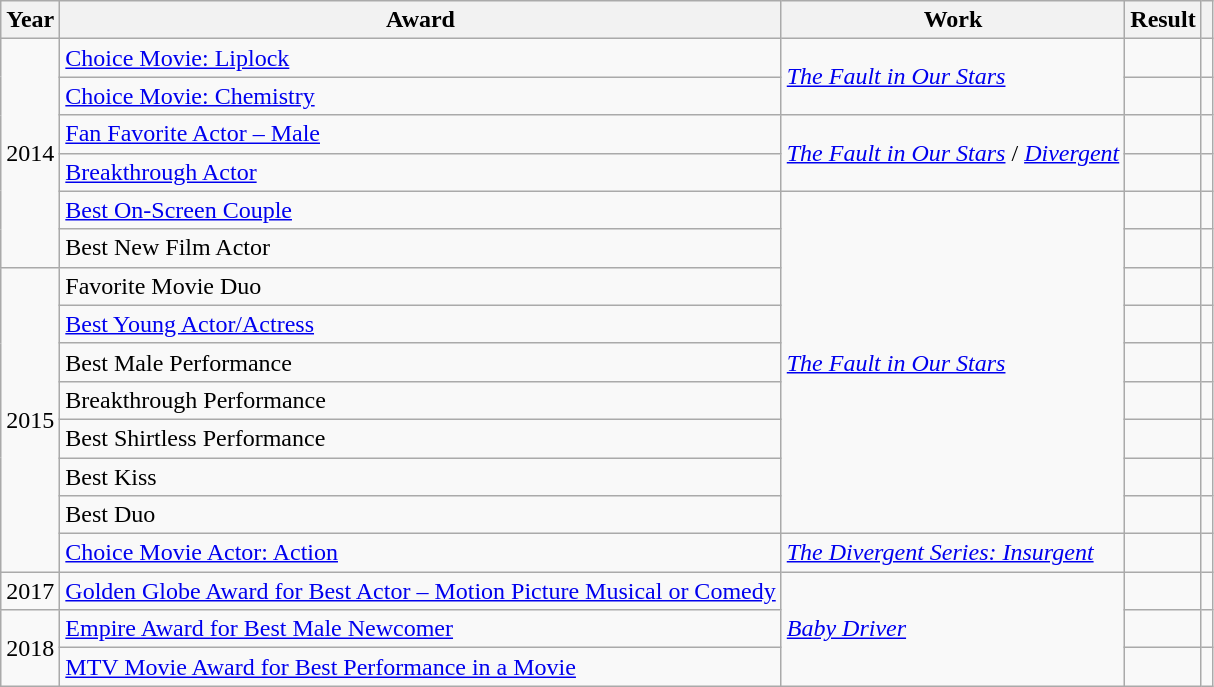<table class="wikitable">
<tr>
<th>Year</th>
<th>Award</th>
<th>Work</th>
<th>Result</th>
<th></th>
</tr>
<tr>
<td rowspan=6>2014</td>
<td><a href='#'>Choice Movie: Liplock</a> </td>
<td rowspan=2><em><a href='#'>The Fault in Our Stars</a></em></td>
<td></td>
<td></td>
</tr>
<tr>
<td><a href='#'>Choice Movie: Chemistry</a> </td>
<td></td>
<td></td>
</tr>
<tr>
<td><a href='#'>Fan Favorite Actor – Male</a></td>
<td rowspan="2"><em><a href='#'>The Fault in Our Stars</a></em> / <em><a href='#'>Divergent</a></em></td>
<td></td>
<td></td>
</tr>
<tr>
<td><a href='#'>Breakthrough Actor</a></td>
<td></td>
<td></td>
</tr>
<tr>
<td><a href='#'>Best On-Screen Couple</a> </td>
<td rowspan="9"><em><a href='#'>The Fault in Our Stars</a></em></td>
<td></td>
<td></td>
</tr>
<tr>
<td>Best New Film Actor</td>
<td></td>
<td></td>
</tr>
<tr>
<td rowspan="8">2015</td>
<td>Favorite Movie Duo </td>
<td></td>
<td></td>
</tr>
<tr>
<td><a href='#'>Best Young Actor/Actress</a></td>
<td></td>
<td></td>
</tr>
<tr>
<td>Best Male Performance</td>
<td></td>
<td></td>
</tr>
<tr>
<td>Breakthrough Performance</td>
<td></td>
<td></td>
</tr>
<tr>
<td>Best Shirtless Performance</td>
<td></td>
<td></td>
</tr>
<tr>
<td>Best Kiss </td>
<td></td>
<td></td>
</tr>
<tr>
<td>Best Duo </td>
<td></td>
<td></td>
</tr>
<tr>
<td><a href='#'>Choice Movie Actor: Action</a></td>
<td><em><a href='#'>The Divergent Series: Insurgent</a></em></td>
<td></td>
<td></td>
</tr>
<tr>
<td>2017</td>
<td><a href='#'>Golden Globe Award for Best Actor – Motion Picture Musical or Comedy</a></td>
<td rowspan=3><em><a href='#'>Baby Driver</a></em></td>
<td></td>
<td></td>
</tr>
<tr>
<td rowspan=2>2018</td>
<td><a href='#'>Empire Award for Best Male Newcomer</a></td>
<td></td>
<td></td>
</tr>
<tr>
<td><a href='#'>MTV Movie Award for Best Performance in a Movie</a></td>
<td></td>
<td></td>
</tr>
</table>
